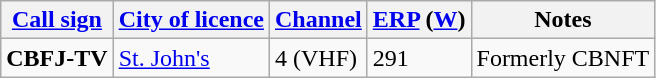<table class="wikitable sortable">
<tr>
<th><a href='#'>Call sign</a></th>
<th><a href='#'>City of licence</a></th>
<th><a href='#'>Channel</a></th>
<th><a href='#'>ERP</a> (<a href='#'>W</a>)</th>
<th>Notes</th>
</tr>
<tr>
<td><strong>CBFJ-TV</strong></td>
<td><a href='#'>St. John's</a></td>
<td>4 (VHF)</td>
<td>291</td>
<td>Formerly CBNFT</td>
</tr>
</table>
